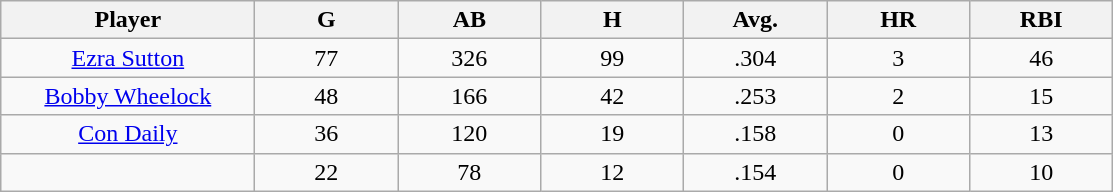<table class="wikitable sortable">
<tr>
<th bgcolor="#DDDDFF" width="16%">Player</th>
<th bgcolor="#DDDDFF" width="9%">G</th>
<th bgcolor="#DDDDFF" width="9%">AB</th>
<th bgcolor="#DDDDFF" width="9%">H</th>
<th bgcolor="#DDDDFF" width="9%">Avg.</th>
<th bgcolor="#DDDDFF" width="9%">HR</th>
<th bgcolor="#DDDDFF" width="9%">RBI</th>
</tr>
<tr align="center">
<td><a href='#'>Ezra Sutton</a></td>
<td>77</td>
<td>326</td>
<td>99</td>
<td>.304</td>
<td>3</td>
<td>46</td>
</tr>
<tr align="center">
<td><a href='#'>Bobby Wheelock</a></td>
<td>48</td>
<td>166</td>
<td>42</td>
<td>.253</td>
<td>2</td>
<td>15</td>
</tr>
<tr align="center">
<td><a href='#'>Con Daily</a></td>
<td>36</td>
<td>120</td>
<td>19</td>
<td>.158</td>
<td>0</td>
<td>13</td>
</tr>
<tr align="center">
<td></td>
<td>22</td>
<td>78</td>
<td>12</td>
<td>.154</td>
<td>0</td>
<td>10</td>
</tr>
</table>
